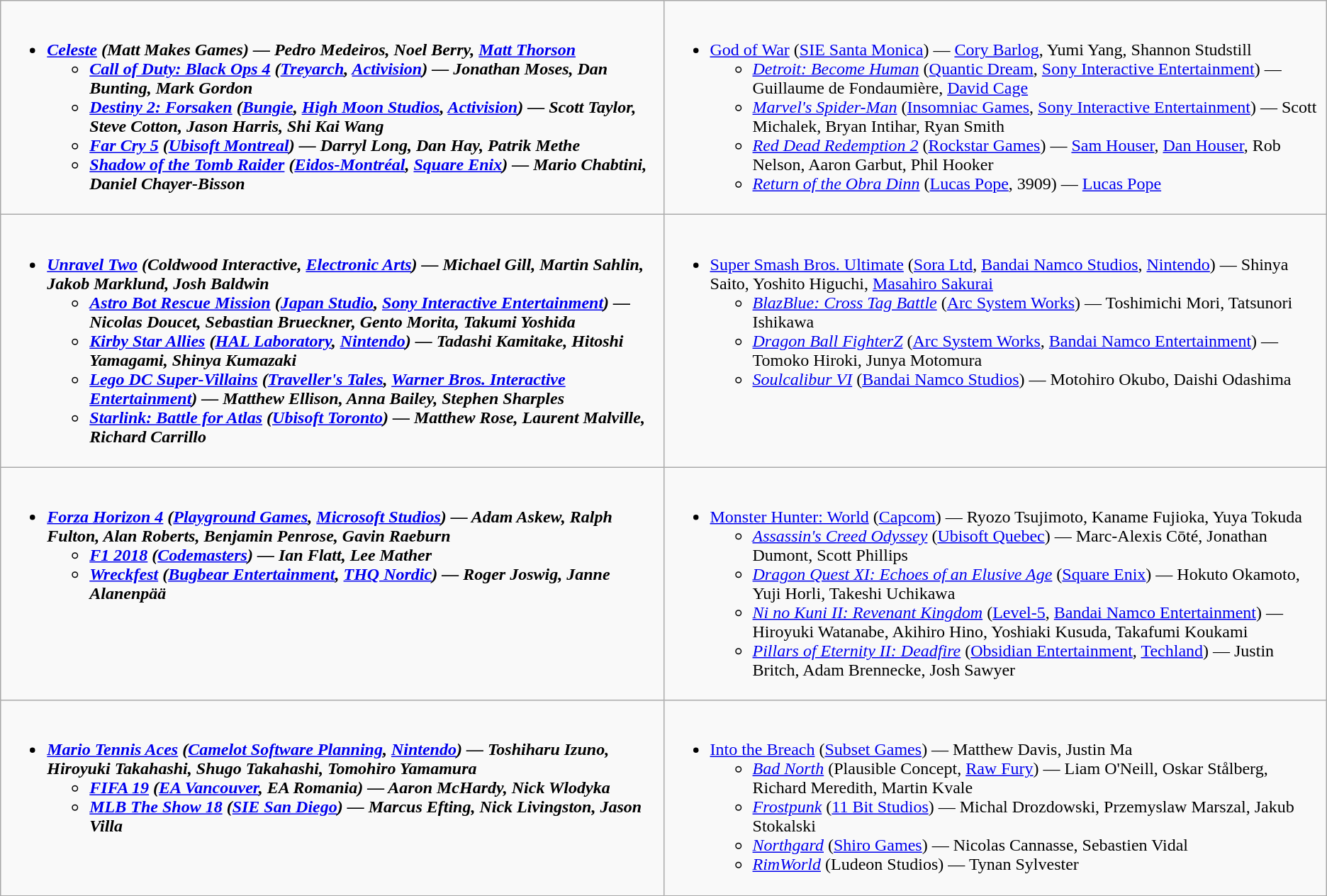<table class="wikitable">
<tr>
<td valign="top" width="50%"><br><ul><li><strong><em><a href='#'>Celeste</a><em> (Matt Makes Games) — Pedro Medeiros, Noel Berry, <a href='#'>Matt Thorson</a><strong><ul><li></em><a href='#'>Call of Duty: Black Ops 4</a><em> (<a href='#'>Treyarch</a>, <a href='#'>Activision</a>) — Jonathan Moses, Dan Bunting, Mark Gordon</li><li></em><a href='#'>Destiny 2: Forsaken</a><em> (<a href='#'>Bungie</a>, <a href='#'>High Moon Studios</a>, <a href='#'>Activision</a>) — Scott Taylor, Steve Cotton, Jason Harris, Shi Kai Wang</li><li></em><a href='#'>Far Cry 5</a><em> (<a href='#'>Ubisoft Montreal</a>) — Darryl Long, Dan Hay, Patrik Methe</li><li></em><a href='#'>Shadow of the Tomb Raider</a><em> (<a href='#'>Eidos-Montréal</a>, <a href='#'>Square Enix</a>) — Mario Chabtini, Daniel Chayer-Bisson</li></ul></li></ul></td>
<td valign="top" width="50%"><br><ul><li></em></strong><a href='#'>God of War</a></em> (<a href='#'>SIE Santa Monica</a>) — <a href='#'>Cory Barlog</a>, Yumi Yang, Shannon Studstill</strong><ul><li><em><a href='#'>Detroit: Become Human</a></em> (<a href='#'>Quantic Dream</a>, <a href='#'>Sony Interactive Entertainment</a>) — Guillaume de Fondaumière, <a href='#'>David Cage</a></li><li><em><a href='#'>Marvel's Spider-Man</a></em> (<a href='#'>Insomniac Games</a>, <a href='#'>Sony Interactive Entertainment</a>) — Scott Michalek, Bryan Intihar, Ryan Smith</li><li><em><a href='#'>Red Dead Redemption 2</a></em> (<a href='#'>Rockstar Games</a>) — <a href='#'>Sam Houser</a>, <a href='#'>Dan Houser</a>, Rob Nelson, Aaron Garbut, Phil Hooker</li><li><em><a href='#'>Return of the Obra Dinn</a></em> (<a href='#'>Lucas Pope</a>, 3909) — <a href='#'>Lucas Pope</a></li></ul></li></ul></td>
</tr>
<tr>
<td valign="top" width="50%"><br><ul><li><strong><em><a href='#'>Unravel Two</a><em> (Coldwood Interactive, <a href='#'>Electronic Arts</a>) — Michael Gill, Martin Sahlin, Jakob Marklund, Josh Baldwin<strong><ul><li></em><a href='#'>Astro Bot Rescue Mission</a><em> (<a href='#'>Japan Studio</a>, <a href='#'>Sony Interactive Entertainment</a>) — Nicolas Doucet, Sebastian Brueckner, Gento Morita, Takumi Yoshida</li><li></em><a href='#'>Kirby Star Allies</a><em> (<a href='#'>HAL Laboratory</a>, <a href='#'>Nintendo</a>) — Tadashi Kamitake, Hitoshi Yamagami, Shinya Kumazaki</li><li></em><a href='#'>Lego DC Super-Villains</a><em> (<a href='#'>Traveller's Tales</a>, <a href='#'>Warner Bros. Interactive Entertainment</a>) — Matthew Ellison, Anna Bailey, Stephen Sharples</li><li></em><a href='#'>Starlink: Battle for Atlas</a><em> (<a href='#'>Ubisoft Toronto</a>) — Matthew Rose, Laurent Malville, Richard Carrillo</li></ul></li></ul></td>
<td valign="top" width="50%"><br><ul><li></em></strong><a href='#'>Super Smash Bros. Ultimate</a></em> (<a href='#'>Sora Ltd</a>, <a href='#'>Bandai Namco Studios</a>, <a href='#'>Nintendo</a>) — Shinya Saito, Yoshito Higuchi, <a href='#'>Masahiro Sakurai</a></strong><ul><li><em><a href='#'>BlazBlue: Cross Tag Battle</a></em> (<a href='#'>Arc System Works</a>) — Toshimichi Mori, Tatsunori Ishikawa</li><li><em><a href='#'>Dragon Ball FighterZ</a></em> (<a href='#'>Arc System Works</a>, <a href='#'>Bandai Namco Entertainment</a>) — Tomoko Hiroki, Junya Motomura</li><li><em><a href='#'>Soulcalibur VI</a></em> (<a href='#'>Bandai Namco Studios</a>) — Motohiro Okubo, Daishi Odashima</li></ul></li></ul></td>
</tr>
<tr>
<td valign="top" width="50%"><br><ul><li><strong><em><a href='#'>Forza Horizon 4</a><em> (<a href='#'>Playground Games</a>, <a href='#'>Microsoft Studios</a>) — Adam Askew, Ralph Fulton, Alan Roberts, Benjamin Penrose, Gavin Raeburn<strong><ul><li></em><a href='#'>F1 2018</a><em> (<a href='#'>Codemasters</a>) — Ian Flatt, Lee Mather</li><li></em><a href='#'>Wreckfest</a><em> (<a href='#'>Bugbear Entertainment</a>, <a href='#'>THQ Nordic</a>) — Roger Joswig, Janne Alanenpää</li></ul></li></ul></td>
<td valign="top" width="50%"><br><ul><li></em></strong><a href='#'>Monster Hunter: World</a></em> (<a href='#'>Capcom</a>) — Ryozo Tsujimoto, Kaname Fujioka, Yuya Tokuda</strong><ul><li><em><a href='#'>Assassin's Creed Odyssey</a></em> (<a href='#'>Ubisoft Quebec</a>) — Marc-Alexis Cōté, Jonathan Dumont, Scott Phillips</li><li><em><a href='#'>Dragon Quest XI: Echoes of an Elusive Age</a></em> (<a href='#'>Square Enix</a>) — Hokuto Okamoto, Yuji Horli, Takeshi Uchikawa</li><li><em><a href='#'>Ni no Kuni II: Revenant Kingdom</a></em> (<a href='#'>Level-5</a>, <a href='#'>Bandai Namco Entertainment</a>) — Hiroyuki Watanabe, Akihiro Hino, Yoshiaki Kusuda, Takafumi Koukami</li><li><em><a href='#'>Pillars of Eternity II: Deadfire</a></em> (<a href='#'>Obsidian Entertainment</a>, <a href='#'>Techland</a>) — Justin Britch, Adam Brennecke, Josh Sawyer</li></ul></li></ul></td>
</tr>
<tr>
<td valign="top" width="50%"><br><ul><li><strong><em><a href='#'>Mario Tennis Aces</a><em> (<a href='#'>Camelot Software Planning</a>, <a href='#'>Nintendo</a>) — Toshiharu Izuno, Hiroyuki Takahashi, Shugo Takahashi, Tomohiro Yamamura<strong><ul><li></em><a href='#'>FIFA 19</a><em> (<a href='#'>EA Vancouver</a>, EA Romania) — Aaron McHardy, Nick Wlodyka</li><li></em><a href='#'>MLB The Show 18</a><em> (<a href='#'>SIE San Diego</a>) — Marcus Efting, Nick Livingston, Jason Villa</li></ul></li></ul></td>
<td valign="top" width="50%"><br><ul><li></em></strong><a href='#'>Into the Breach</a></em> (<a href='#'>Subset Games</a>) — Matthew Davis, Justin Ma</strong><ul><li><em><a href='#'>Bad North</a></em> (Plausible Concept, <a href='#'>Raw Fury</a>) — Liam O'Neill, Oskar Stålberg, Richard Meredith, Martin Kvale</li><li><em><a href='#'>Frostpunk</a></em> (<a href='#'>11 Bit Studios</a>) — Michal Drozdowski, Przemyslaw Marszal, Jakub Stokalski</li><li><em><a href='#'>Northgard</a></em> (<a href='#'>Shiro Games</a>) — Nicolas Cannasse, Sebastien Vidal</li><li><em><a href='#'>RimWorld</a></em> (Ludeon Studios) — Tynan Sylvester</li></ul></li></ul></td>
</tr>
</table>
